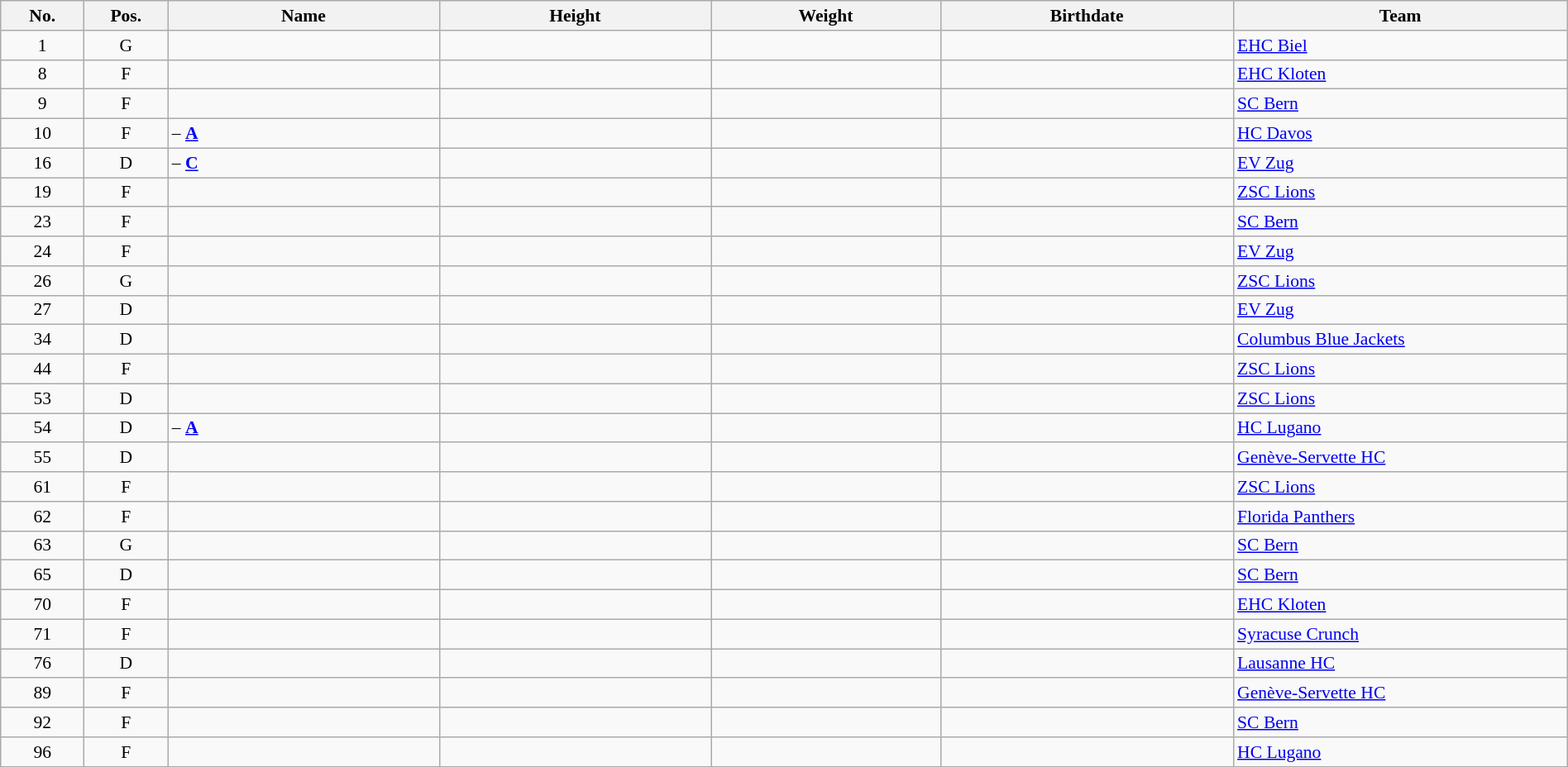<table width="100%" class="wikitable sortable" style="font-size: 90%; text-align: center;">
<tr>
<th style="width:  4%;">No.</th>
<th style="width:  4%;">Pos.</th>
<th style="width: 13%;">Name</th>
<th style="width: 13%;">Height</th>
<th style="width: 11%;">Weight</th>
<th style="width: 14%;">Birthdate</th>
<th style="width: 16%;">Team</th>
</tr>
<tr>
<td>1</td>
<td>G</td>
<td align=left></td>
<td></td>
<td></td>
<td></td>
<td style="text-align:left;"> <a href='#'>EHC Biel</a></td>
</tr>
<tr>
<td>8</td>
<td>F</td>
<td align=left></td>
<td></td>
<td></td>
<td></td>
<td style="text-align:left;"> <a href='#'>EHC Kloten</a></td>
</tr>
<tr>
<td>9</td>
<td>F</td>
<td align=left></td>
<td></td>
<td></td>
<td></td>
<td style="text-align:left;"> <a href='#'>SC Bern</a></td>
</tr>
<tr>
<td>10</td>
<td>F</td>
<td align=left> – <strong><a href='#'>A</a></strong></td>
<td></td>
<td></td>
<td></td>
<td style="text-align:left;"> <a href='#'>HC Davos</a></td>
</tr>
<tr>
<td>16</td>
<td>D</td>
<td align=left> – <strong><a href='#'>C</a></strong></td>
<td></td>
<td></td>
<td></td>
<td style="text-align:left;"> <a href='#'>EV Zug</a></td>
</tr>
<tr>
<td>19</td>
<td>F</td>
<td align=left></td>
<td></td>
<td></td>
<td></td>
<td style="text-align:left;"> <a href='#'>ZSC Lions</a></td>
</tr>
<tr>
<td>23</td>
<td>F</td>
<td align=left></td>
<td></td>
<td></td>
<td></td>
<td style="text-align:left;"> <a href='#'>SC Bern</a></td>
</tr>
<tr>
<td>24</td>
<td>F</td>
<td align=left></td>
<td></td>
<td></td>
<td></td>
<td style="text-align:left;"> <a href='#'>EV Zug</a></td>
</tr>
<tr>
<td>26</td>
<td>G</td>
<td align=left></td>
<td></td>
<td></td>
<td></td>
<td style="text-align:left;"> <a href='#'>ZSC Lions</a></td>
</tr>
<tr>
<td>27</td>
<td>D</td>
<td align=left></td>
<td></td>
<td></td>
<td></td>
<td style="text-align:left;"> <a href='#'>EV Zug</a></td>
</tr>
<tr>
<td>34</td>
<td>D</td>
<td align=left></td>
<td></td>
<td></td>
<td></td>
<td style="text-align:left;"> <a href='#'>Columbus Blue Jackets</a></td>
</tr>
<tr>
<td>44</td>
<td>F</td>
<td align=left></td>
<td></td>
<td></td>
<td></td>
<td style="text-align:left;"> <a href='#'>ZSC Lions</a></td>
</tr>
<tr>
<td>53</td>
<td>D</td>
<td align=left></td>
<td></td>
<td></td>
<td></td>
<td style="text-align:left;"> <a href='#'>ZSC Lions</a></td>
</tr>
<tr>
<td>54</td>
<td>D</td>
<td align=left> – <strong><a href='#'>A</a></strong></td>
<td></td>
<td></td>
<td></td>
<td style="text-align:left;"> <a href='#'>HC Lugano</a></td>
</tr>
<tr>
<td>55</td>
<td>D</td>
<td align=left></td>
<td></td>
<td></td>
<td></td>
<td style="text-align:left;"> <a href='#'>Genève-Servette HC</a></td>
</tr>
<tr>
<td>61</td>
<td>F</td>
<td align=left></td>
<td></td>
<td></td>
<td></td>
<td style="text-align:left;"> <a href='#'>ZSC Lions</a></td>
</tr>
<tr>
<td>62</td>
<td>F</td>
<td align=left></td>
<td></td>
<td></td>
<td></td>
<td style="text-align:left;"> <a href='#'>Florida Panthers</a></td>
</tr>
<tr>
<td>63</td>
<td>G</td>
<td align=left></td>
<td></td>
<td></td>
<td></td>
<td style="text-align:left;"> <a href='#'>SC Bern</a></td>
</tr>
<tr>
<td>65</td>
<td>D</td>
<td align=left></td>
<td></td>
<td></td>
<td></td>
<td style="text-align:left;"> <a href='#'>SC Bern</a></td>
</tr>
<tr>
<td>70</td>
<td>F</td>
<td align=left></td>
<td></td>
<td></td>
<td></td>
<td style="text-align:left;"> <a href='#'>EHC Kloten</a></td>
</tr>
<tr>
<td>71</td>
<td>F</td>
<td align=left></td>
<td></td>
<td></td>
<td></td>
<td style="text-align:left;"> <a href='#'>Syracuse Crunch</a></td>
</tr>
<tr>
<td>76</td>
<td>D</td>
<td align=left></td>
<td></td>
<td></td>
<td></td>
<td style="text-align:left;"> <a href='#'>Lausanne HC</a></td>
</tr>
<tr>
<td>89</td>
<td>F</td>
<td align=left></td>
<td></td>
<td></td>
<td></td>
<td style="text-align:left;"> <a href='#'>Genève-Servette HC</a></td>
</tr>
<tr>
<td>92</td>
<td>F</td>
<td align=left></td>
<td></td>
<td></td>
<td></td>
<td style="text-align:left;"> <a href='#'>SC Bern</a></td>
</tr>
<tr>
<td>96</td>
<td>F</td>
<td align=left></td>
<td></td>
<td></td>
<td></td>
<td style="text-align:left;"> <a href='#'>HC Lugano</a></td>
</tr>
</table>
